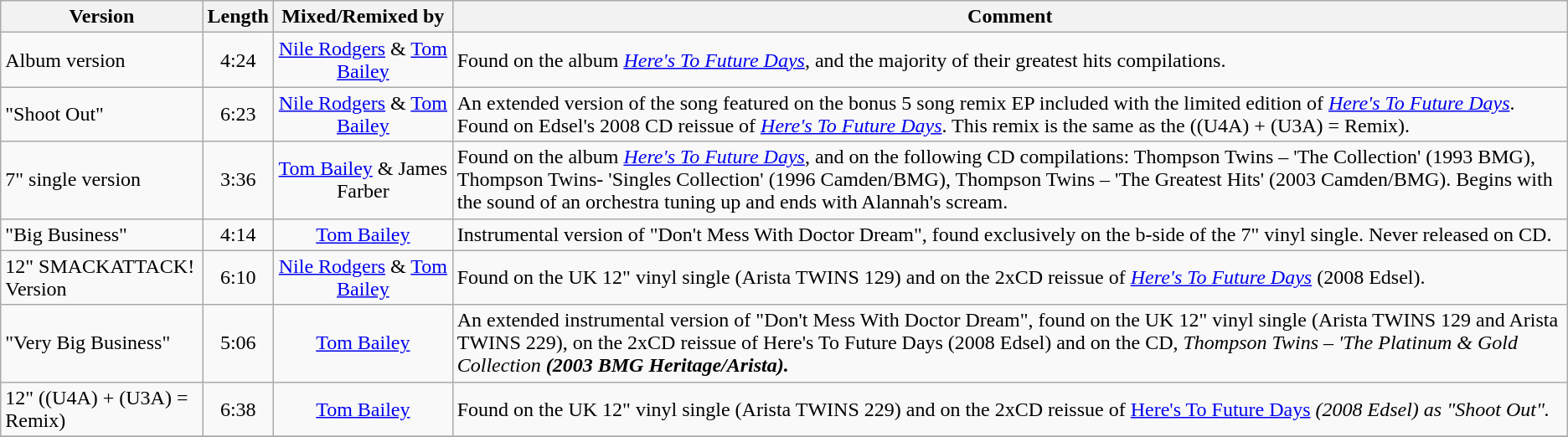<table class="wikitable">
<tr>
<th>Version</th>
<th>Length</th>
<th>Mixed/Remixed by</th>
<th>Comment</th>
</tr>
<tr>
<td>Album version</td>
<td align=center>4:24</td>
<td align=center><a href='#'>Nile Rodgers</a> & <a href='#'>Tom Bailey</a></td>
<td>Found on the album <em><a href='#'>Here's To Future Days</a></em>, and the majority of their greatest hits compilations.</td>
</tr>
<tr>
<td>"Shoot Out"</td>
<td align=center>6:23</td>
<td align=center><a href='#'>Nile Rodgers</a> & <a href='#'>Tom Bailey</a></td>
<td>An extended version of the song featured on the bonus 5 song remix EP included with the limited edition of <em><a href='#'>Here's To Future Days</a></em>. Found on Edsel's 2008 CD reissue of <em><a href='#'>Here's To Future Days</a></em>. This remix is the same as the ((U4A) + (U3A) = Remix).</td>
</tr>
<tr>
<td>7" single version</td>
<td align=center>3:36</td>
<td align=center><a href='#'>Tom Bailey</a> & James Farber</td>
<td>Found on the album <em><a href='#'>Here's To Future Days</a></em>, and on the following CD compilations: Thompson Twins – 'The Collection' (1993 BMG), Thompson Twins- 'Singles Collection' (1996 Camden/BMG), Thompson Twins – 'The Greatest Hits' (2003 Camden/BMG). Begins with the sound of an orchestra tuning up and ends with Alannah's scream.</td>
</tr>
<tr>
<td>"Big Business"</td>
<td align=center>4:14</td>
<td align=center><a href='#'>Tom Bailey</a></td>
<td>Instrumental version of "Don't Mess With Doctor Dream", found exclusively on the b-side of the 7" vinyl single. Never released on CD.</td>
</tr>
<tr>
<td>12" SMACKATTACK! Version</td>
<td align=center>6:10</td>
<td align=center><a href='#'>Nile Rodgers</a> & <a href='#'>Tom Bailey</a></td>
<td>Found on the UK 12" vinyl single (Arista TWINS 129) and on the 2xCD reissue of <em><a href='#'>Here's To Future Days</a></em> (2008 Edsel).</td>
</tr>
<tr>
<td>"Very Big Business"</td>
<td align=center>5:06</td>
<td align=center><a href='#'>Tom Bailey</a></td>
<td>An extended instrumental version of "Don't Mess With Doctor Dream", found on the UK 12" vinyl single (Arista TWINS 129 and Arista TWINS 229), on the 2xCD reissue of Here's To Future Days (2008 Edsel) and on the CD, <em>Thompson Twins – 'The Platinum & Gold Collection<strong> (2003 BMG Heritage/Arista).</td>
</tr>
<tr>
<td>12" ((U4A) + (U3A) = Remix)</td>
<td align=center>6:38</td>
<td align=center><a href='#'>Tom Bailey</a></td>
<td>Found on the UK 12" vinyl single (Arista TWINS 229) and on the 2xCD reissue of </em><a href='#'>Here's To Future Days</a><em> (2008 Edsel) as "Shoot Out".</td>
</tr>
<tr>
</tr>
</table>
